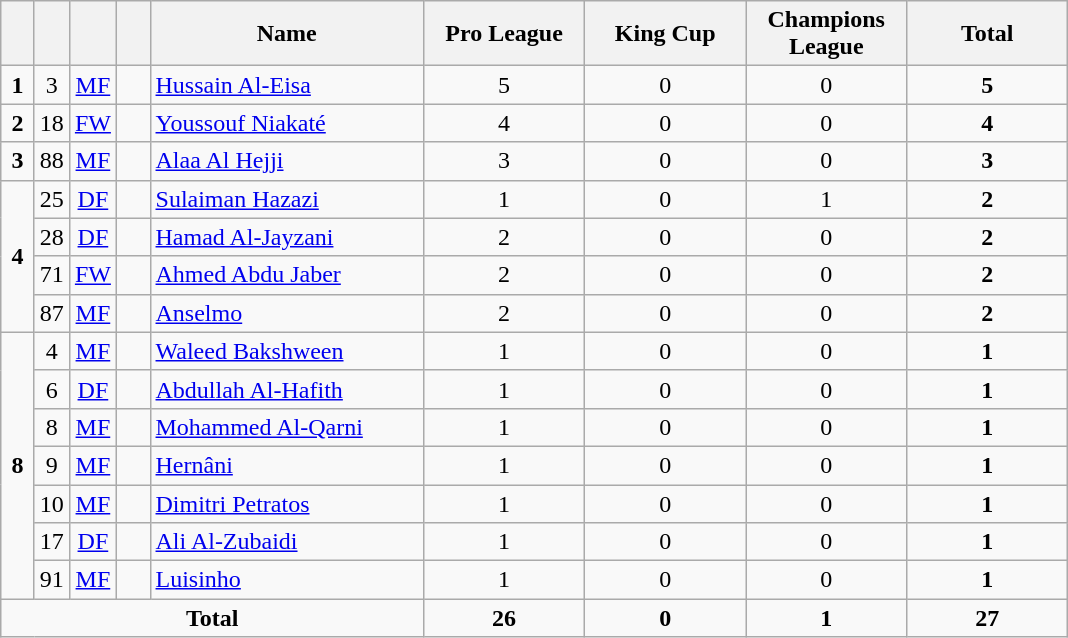<table class="wikitable" style="text-align:center">
<tr>
<th width=15></th>
<th width=15></th>
<th width=15></th>
<th width=15></th>
<th width=175>Name</th>
<th width=100>Pro League</th>
<th width=100>King Cup</th>
<th width=100>Champions League</th>
<th width=100>Total</th>
</tr>
<tr>
<td><strong>1</strong></td>
<td>3</td>
<td><a href='#'>MF</a></td>
<td></td>
<td align=left><a href='#'>Hussain Al-Eisa</a></td>
<td>5</td>
<td>0</td>
<td>0</td>
<td><strong>5</strong></td>
</tr>
<tr>
<td><strong>2</strong></td>
<td>18</td>
<td><a href='#'>FW</a></td>
<td></td>
<td align=left><a href='#'>Youssouf Niakaté</a></td>
<td>4</td>
<td>0</td>
<td>0</td>
<td><strong>4</strong></td>
</tr>
<tr>
<td><strong>3</strong></td>
<td>88</td>
<td><a href='#'>MF</a></td>
<td></td>
<td align=left><a href='#'>Alaa Al Hejji</a></td>
<td>3</td>
<td>0</td>
<td>0</td>
<td><strong>3</strong></td>
</tr>
<tr>
<td rowspan=4><strong>4</strong></td>
<td>25</td>
<td><a href='#'>DF</a></td>
<td></td>
<td align=left><a href='#'>Sulaiman Hazazi</a></td>
<td>1</td>
<td>0</td>
<td>1</td>
<td><strong>2</strong></td>
</tr>
<tr>
<td>28</td>
<td><a href='#'>DF</a></td>
<td></td>
<td align=left><a href='#'>Hamad Al-Jayzani</a></td>
<td>2</td>
<td>0</td>
<td>0</td>
<td><strong>2</strong></td>
</tr>
<tr>
<td>71</td>
<td><a href='#'>FW</a></td>
<td></td>
<td align=left><a href='#'>Ahmed Abdu Jaber</a></td>
<td>2</td>
<td>0</td>
<td>0</td>
<td><strong>2</strong></td>
</tr>
<tr>
<td>87</td>
<td><a href='#'>MF</a></td>
<td></td>
<td align=left><a href='#'>Anselmo</a></td>
<td>2</td>
<td>0</td>
<td>0</td>
<td><strong>2</strong></td>
</tr>
<tr>
<td rowspan=7><strong>8</strong></td>
<td>4</td>
<td><a href='#'>MF</a></td>
<td></td>
<td align=left><a href='#'>Waleed Bakshween</a></td>
<td>1</td>
<td>0</td>
<td>0</td>
<td><strong>1</strong></td>
</tr>
<tr>
<td>6</td>
<td><a href='#'>DF</a></td>
<td></td>
<td align=left><a href='#'>Abdullah Al-Hafith</a></td>
<td>1</td>
<td>0</td>
<td>0</td>
<td><strong>1</strong></td>
</tr>
<tr>
<td>8</td>
<td><a href='#'>MF</a></td>
<td></td>
<td align=left><a href='#'>Mohammed Al-Qarni</a></td>
<td>1</td>
<td>0</td>
<td>0</td>
<td><strong>1</strong></td>
</tr>
<tr>
<td>9</td>
<td><a href='#'>MF</a></td>
<td></td>
<td align=left><a href='#'>Hernâni</a></td>
<td>1</td>
<td>0</td>
<td>0</td>
<td><strong>1</strong></td>
</tr>
<tr>
<td>10</td>
<td><a href='#'>MF</a></td>
<td></td>
<td align=left><a href='#'>Dimitri Petratos</a></td>
<td>1</td>
<td>0</td>
<td>0</td>
<td><strong>1</strong></td>
</tr>
<tr>
<td>17</td>
<td><a href='#'>DF</a></td>
<td></td>
<td align=left><a href='#'>Ali Al-Zubaidi</a></td>
<td>1</td>
<td>0</td>
<td>0</td>
<td><strong>1</strong></td>
</tr>
<tr>
<td>91</td>
<td><a href='#'>MF</a></td>
<td></td>
<td align=left><a href='#'>Luisinho</a></td>
<td>1</td>
<td>0</td>
<td>0</td>
<td><strong>1</strong></td>
</tr>
<tr>
<td colspan=5><strong>Total</strong></td>
<td><strong>26</strong></td>
<td><strong>0</strong></td>
<td><strong>1</strong></td>
<td><strong>27</strong></td>
</tr>
</table>
